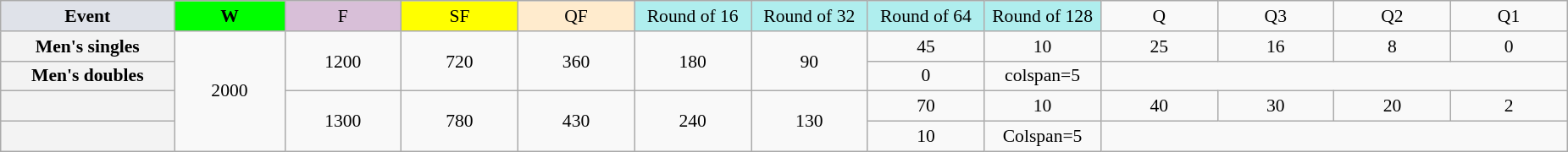<table class="wikitable" style="font-size:90%;text-align:center">
<tr>
<td style="width:130px; background:#dfe2e9;"><strong>Event</strong></td>
<td style="width:80px; background:lime;"><strong>W</strong></td>
<td style="width:85px; background:thistle;">F</td>
<td style="width:85px; background:#ff0;">SF</td>
<td style="width:85px; background:#ffebcd;">QF</td>
<td style="width:85px; background:#afeeee;">Round of 16</td>
<td style="width:85px; background:#afeeee;">Round of 32</td>
<td style="width:85px; background:#afeeee;">Round of 64</td>
<td style="width:85px; background:#afeeee;">Round of 128</td>
<td style="width:85px;">Q</td>
<td style="width:85px;">Q3</td>
<td style="width:85px;">Q2</td>
<td style="width:85px;">Q1</td>
</tr>
<tr>
<th style="background:#f3f3f3;">Men's singles</th>
<td rowspan="4">2000</td>
<td rowspan="2">1200</td>
<td rowspan="2">720</td>
<td rowspan="2">360</td>
<td rowspan="2">180</td>
<td rowspan="2">90</td>
<td>45</td>
<td>10</td>
<td>25</td>
<td>16</td>
<td>8</td>
<td>0</td>
</tr>
<tr>
<th style="background:#f3f3f3;">Men's doubles</th>
<td>0</td>
<td>colspan=5 </td>
</tr>
<tr>
<th style="background:#f3f3f3;"></th>
<td rowspan="2">1300</td>
<td rowspan="2">780</td>
<td rowspan="2">430</td>
<td rowspan="2">240</td>
<td rowspan="2">130</td>
<td>70</td>
<td>10</td>
<td>40</td>
<td>30</td>
<td>20</td>
<td>2</td>
</tr>
<tr>
<th style="background:#f3f3f3;"></th>
<td>10</td>
<td>Colspan=5 </td>
</tr>
</table>
